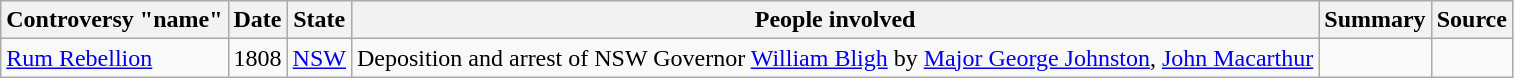<table Class="wikitable sortable">
<tr>
<th>Controversy "name"<br></th>
<th>Date<br></th>
<th>State<br></th>
<th>People involved<br></th>
<th>Summary<br></th>
<th>Source<br></th>
</tr>
<tr>
<td><a href='#'>Rum Rebellion</a></td>
<td>1808</td>
<td><a href='#'>NSW</a></td>
<td>Deposition and arrest of NSW Governor <a href='#'>William Bligh</a> by <a href='#'>Major George Johnston</a>, <a href='#'>John Macarthur</a></td>
<td></td>
<td></td>
</tr>
</table>
